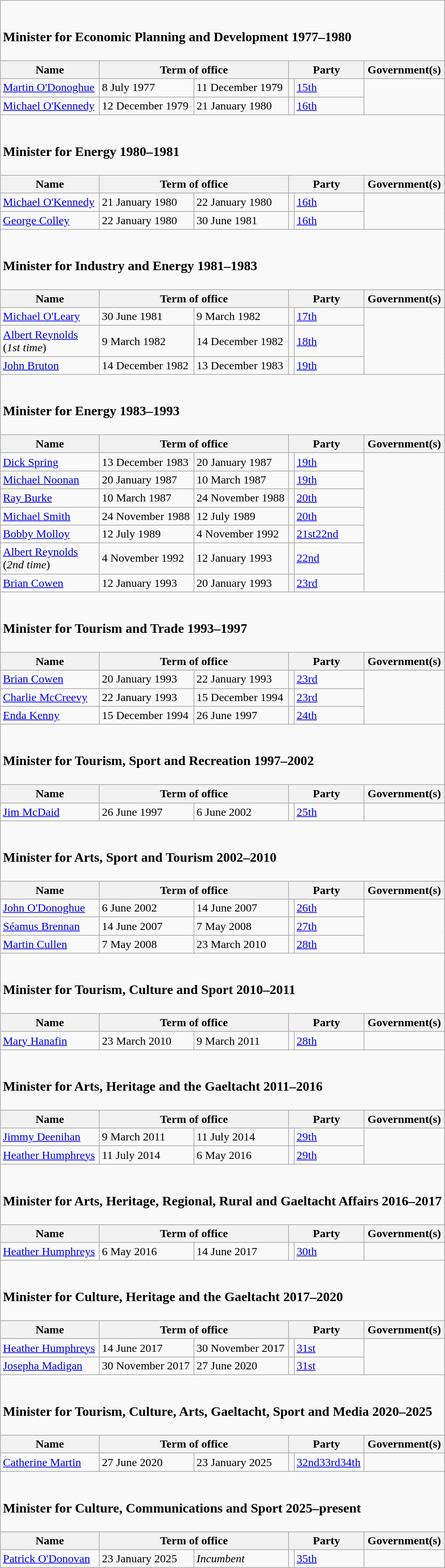<table class="wikitable">
<tr>
<td colspan=6><br><h3>Minister for Economic Planning and Development 1977–1980</h3></td>
</tr>
<tr>
<th>Name</th>
<th colspan="2">Term of office</th>
<th colspan="2">Party</th>
<th>Government(s)</th>
</tr>
<tr>
<td><a href='#'>Martin O'Donoghue</a></td>
<td>8 July 1977</td>
<td>11 December 1979</td>
<td></td>
<td><a href='#'>15th</a></td>
</tr>
<tr>
<td><a href='#'>Michael O'Kennedy</a></td>
<td>12 December 1979</td>
<td>21 January 1980</td>
<td></td>
<td><a href='#'>16th</a></td>
</tr>
<tr>
<td colspan=6><br><h3>Minister for Energy 1980–1981</h3></td>
</tr>
<tr>
<th>Name</th>
<th colspan="2">Term of office</th>
<th colspan="2">Party</th>
<th>Government(s)</th>
</tr>
<tr>
<td><a href='#'>Michael O'Kennedy</a></td>
<td>21 January 1980</td>
<td>22 January 1980</td>
<td></td>
<td><a href='#'>16th</a></td>
</tr>
<tr>
<td><a href='#'>George Colley</a></td>
<td>22 January 1980</td>
<td>30 June 1981</td>
<td></td>
<td><a href='#'>16th</a></td>
</tr>
<tr>
<td colspan=6><br><h3>Minister for Industry and Energy 1981–1983</h3></td>
</tr>
<tr>
<th>Name</th>
<th colspan="2">Term of office</th>
<th colspan="2">Party</th>
<th>Government(s)</th>
</tr>
<tr>
<td><a href='#'>Michael O'Leary</a></td>
<td>30 June 1981</td>
<td>9 March 1982</td>
<td></td>
<td><a href='#'>17th</a></td>
</tr>
<tr>
<td><a href='#'>Albert Reynolds</a><br>(<em>1st time</em>)</td>
<td>9 March 1982</td>
<td>14 December 1982</td>
<td></td>
<td><a href='#'>18th</a></td>
</tr>
<tr>
<td><a href='#'>John Bruton</a></td>
<td>14 December 1982</td>
<td>13 December 1983</td>
<td></td>
<td><a href='#'>19th</a></td>
</tr>
<tr>
<td colspan=6><br><h3>Minister for Energy 1983–1993</h3></td>
</tr>
<tr>
<th>Name</th>
<th colspan="2">Term of office</th>
<th colspan="2">Party</th>
<th>Government(s)</th>
</tr>
<tr>
<td><a href='#'>Dick Spring</a></td>
<td>13 December 1983</td>
<td>20 January 1987</td>
<td></td>
<td><a href='#'>19th</a></td>
</tr>
<tr>
<td><a href='#'>Michael Noonan</a></td>
<td>20 January 1987</td>
<td>10 March 1987</td>
<td></td>
<td><a href='#'>19th</a></td>
</tr>
<tr>
<td><a href='#'>Ray Burke</a></td>
<td>10 March 1987</td>
<td>24 November 1988</td>
<td></td>
<td><a href='#'>20th</a></td>
</tr>
<tr>
<td><a href='#'>Michael Smith</a></td>
<td>24 November 1988</td>
<td>12 July 1989</td>
<td></td>
<td><a href='#'>20th</a></td>
</tr>
<tr>
<td><a href='#'>Bobby Molloy</a></td>
<td>12 July 1989</td>
<td>4 November 1992</td>
<td></td>
<td><a href='#'>21st</a><a href='#'>22nd</a></td>
</tr>
<tr>
<td><a href='#'>Albert Reynolds</a><br>(<em>2nd time</em>)</td>
<td>4 November 1992</td>
<td>12 January 1993</td>
<td></td>
<td><a href='#'>22nd</a></td>
</tr>
<tr>
<td><a href='#'>Brian Cowen</a></td>
<td>12 January 1993</td>
<td>20 January 1993</td>
<td></td>
<td><a href='#'>23rd</a></td>
</tr>
<tr>
<td colspan=6><br><h3>Minister for Tourism and Trade 1993–1997</h3></td>
</tr>
<tr>
<th>Name</th>
<th colspan="2">Term of office</th>
<th colspan="2">Party</th>
<th>Government(s)</th>
</tr>
<tr>
<td><a href='#'>Brian Cowen</a></td>
<td>20 January 1993</td>
<td>22 January 1993</td>
<td></td>
<td><a href='#'>23rd</a></td>
</tr>
<tr>
<td><a href='#'>Charlie McCreevy</a></td>
<td>22 January 1993</td>
<td>15 December 1994</td>
<td></td>
<td><a href='#'>23rd</a></td>
</tr>
<tr>
<td><a href='#'>Enda Kenny</a></td>
<td>15 December 1994</td>
<td>26 June 1997</td>
<td></td>
<td><a href='#'>24th</a></td>
</tr>
<tr>
<td colspan=6><br><h3>Minister for Tourism, Sport and Recreation 1997–2002</h3></td>
</tr>
<tr>
<th>Name</th>
<th colspan="2">Term of office</th>
<th colspan="2">Party</th>
<th>Government(s)</th>
</tr>
<tr>
<td><a href='#'>Jim McDaid</a></td>
<td>26 June 1997</td>
<td>6 June 2002</td>
<td></td>
<td><a href='#'>25th</a></td>
</tr>
<tr>
<td colspan=6><br><h3>Minister for Arts, Sport and Tourism 2002–2010</h3></td>
</tr>
<tr>
<th>Name</th>
<th colspan="2">Term of office</th>
<th colspan="2">Party</th>
<th>Government(s)</th>
</tr>
<tr>
<td><a href='#'>John O'Donoghue</a></td>
<td>6 June 2002</td>
<td>14 June 2007</td>
<td></td>
<td><a href='#'>26th</a></td>
</tr>
<tr>
<td><a href='#'>Séamus Brennan</a></td>
<td>14 June 2007</td>
<td>7 May 2008</td>
<td></td>
<td><a href='#'>27th</a></td>
</tr>
<tr>
<td><a href='#'>Martin Cullen</a></td>
<td>7 May 2008</td>
<td>23 March 2010</td>
<td></td>
<td><a href='#'>28th</a></td>
</tr>
<tr>
<td colspan=6><br><h3>Minister for Tourism, Culture and Sport 2010–2011</h3></td>
</tr>
<tr>
<th>Name</th>
<th colspan="2">Term of office</th>
<th colspan="2">Party</th>
<th>Government(s)</th>
</tr>
<tr>
<td><a href='#'>Mary Hanafin</a></td>
<td>23 March 2010</td>
<td>9 March 2011</td>
<td></td>
<td><a href='#'>28th</a></td>
</tr>
<tr>
<td colspan=6><br><h3>Minister for Arts, Heritage and the Gaeltacht 2011–2016</h3></td>
</tr>
<tr>
<th>Name</th>
<th colspan="2">Term of office</th>
<th colspan="2">Party</th>
<th>Government(s)</th>
</tr>
<tr>
<td><a href='#'>Jimmy Deenihan</a></td>
<td>9 March 2011</td>
<td>11 July 2014</td>
<td></td>
<td><a href='#'>29th</a></td>
</tr>
<tr>
<td><a href='#'>Heather Humphreys</a></td>
<td>11 July 2014</td>
<td>6 May 2016</td>
<td></td>
<td><a href='#'>29th</a></td>
</tr>
<tr>
<td colspan=6><br><h3>Minister for Arts, Heritage, Regional, Rural and Gaeltacht Affairs 2016–2017</h3></td>
</tr>
<tr>
<th>Name</th>
<th colspan="2">Term of office</th>
<th colspan="2">Party</th>
<th>Government(s)</th>
</tr>
<tr>
<td><a href='#'>Heather Humphreys</a></td>
<td>6 May 2016</td>
<td>14 June 2017</td>
<td></td>
<td><a href='#'>30th</a></td>
</tr>
<tr>
<td colspan=6><br><h3>Minister for Culture, Heritage and the Gaeltacht 2017–2020</h3></td>
</tr>
<tr>
<th>Name</th>
<th colspan="2">Term of office</th>
<th colspan="2">Party</th>
<th>Government(s)</th>
</tr>
<tr>
<td><a href='#'>Heather Humphreys</a></td>
<td>14 June 2017</td>
<td>30 November 2017</td>
<td></td>
<td><a href='#'>31st</a></td>
</tr>
<tr>
<td><a href='#'>Josepha Madigan</a></td>
<td>30 November 2017</td>
<td>27 June 2020</td>
<td></td>
<td><a href='#'>31st</a></td>
</tr>
<tr>
<td colspan=6><br><h3>Minister for Tourism, Culture, Arts, Gaeltacht, Sport and Media 2020–2025</h3></td>
</tr>
<tr>
<th>Name</th>
<th colspan="2">Term of office</th>
<th colspan="2">Party</th>
<th>Government(s)</th>
</tr>
<tr>
<td><a href='#'>Catherine Martin</a></td>
<td>27 June 2020</td>
<td>23 January 2025</td>
<td></td>
<td><a href='#'>32nd</a><a href='#'>33rd</a><a href='#'>34th</a></td>
</tr>
<tr>
<td colspan=6><br><h3>Minister for Culture, Communications and Sport 2025–present</h3></td>
</tr>
<tr>
<th>Name</th>
<th colspan="2">Term of office</th>
<th colspan="2">Party</th>
<th>Government(s)</th>
</tr>
<tr>
<td><a href='#'>Patrick O'Donovan</a></td>
<td>23 January 2025</td>
<td><em>Incumbent</em></td>
<td></td>
<td><a href='#'>35th</a></td>
</tr>
</table>
